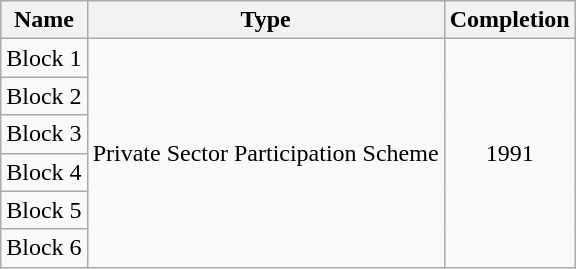<table class="wikitable" style="text-align: center">
<tr>
<th>Name</th>
<th>Type</th>
<th>Completion</th>
</tr>
<tr>
<td>Block 1</td>
<td rowspan="6">Private Sector Participation Scheme</td>
<td rowspan="6">1991</td>
</tr>
<tr>
<td>Block 2</td>
</tr>
<tr>
<td>Block 3</td>
</tr>
<tr>
<td>Block 4</td>
</tr>
<tr>
<td>Block 5</td>
</tr>
<tr>
<td>Block 6</td>
</tr>
</table>
